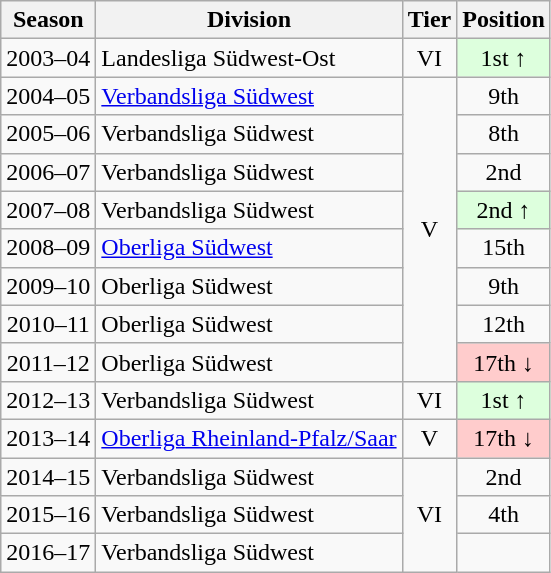<table class="wikitable">
<tr>
<th>Season</th>
<th>Division</th>
<th>Tier</th>
<th>Position</th>
</tr>
<tr align="center">
<td>2003–04</td>
<td align="left">Landesliga Südwest-Ost</td>
<td>VI</td>
<td style="background:#ddffdd">1st ↑</td>
</tr>
<tr align="center">
<td>2004–05</td>
<td align="left"><a href='#'>Verbandsliga Südwest</a></td>
<td rowspan=8>V</td>
<td>9th</td>
</tr>
<tr align="center">
<td>2005–06</td>
<td align="left">Verbandsliga Südwest</td>
<td>8th</td>
</tr>
<tr align="center">
<td>2006–07</td>
<td align="left">Verbandsliga Südwest</td>
<td>2nd</td>
</tr>
<tr align="center">
<td>2007–08</td>
<td align="left">Verbandsliga Südwest</td>
<td style="background:#ddffdd">2nd ↑</td>
</tr>
<tr align="center">
<td>2008–09</td>
<td align="left"><a href='#'>Oberliga Südwest</a></td>
<td>15th</td>
</tr>
<tr align="center">
<td>2009–10</td>
<td align="left">Oberliga Südwest</td>
<td>9th</td>
</tr>
<tr align="center">
<td>2010–11</td>
<td align="left">Oberliga Südwest</td>
<td>12th</td>
</tr>
<tr align="center">
<td>2011–12</td>
<td align="left">Oberliga Südwest</td>
<td style="background:#ffcccc">17th ↓</td>
</tr>
<tr align="center">
<td>2012–13</td>
<td align="left">Verbandsliga Südwest</td>
<td>VI</td>
<td style="background:#ddffdd">1st ↑</td>
</tr>
<tr align="center">
<td>2013–14</td>
<td align="left"><a href='#'>Oberliga Rheinland-Pfalz/Saar</a></td>
<td>V</td>
<td style="background:#ffcccc">17th ↓</td>
</tr>
<tr align="center">
<td>2014–15</td>
<td align="left">Verbandsliga Südwest</td>
<td rowspan=3>VI</td>
<td>2nd</td>
</tr>
<tr align="center">
<td>2015–16</td>
<td align="left">Verbandsliga Südwest</td>
<td>4th</td>
</tr>
<tr align="center">
<td>2016–17</td>
<td align="left">Verbandsliga Südwest</td>
<td></td>
</tr>
</table>
